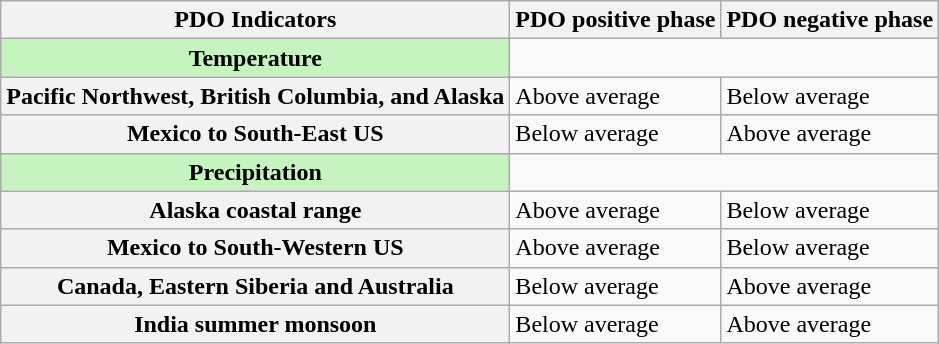<table class="wikitable">
<tr>
<th>PDO Indicators</th>
<th>PDO positive phase</th>
<th>PDO negative phase</th>
</tr>
<tr>
<th colspan="1" style="background: #c5f4be;">Temperature</th>
</tr>
<tr>
<th scope="row">Pacific Northwest, British Columbia, and Alaska</th>
<td>Above average</td>
<td>Below average</td>
</tr>
<tr>
<th scope="row">Mexico to South-East US</th>
<td>Below average</td>
<td>Above average</td>
</tr>
<tr>
<th colspan="1" style="background: #c5f4be;">Precipitation</th>
</tr>
<tr>
<th scope="row">Alaska coastal range</th>
<td>Above average</td>
<td>Below average</td>
</tr>
<tr>
<th scope="row">Mexico to South-Western US</th>
<td>Above average</td>
<td>Below average</td>
</tr>
<tr>
<th scope="row">Canada, Eastern Siberia and Australia</th>
<td>Below average</td>
<td>Above average</td>
</tr>
<tr>
<th scope="row">India summer monsoon</th>
<td>Below average</td>
<td>Above average</td>
</tr>
</table>
